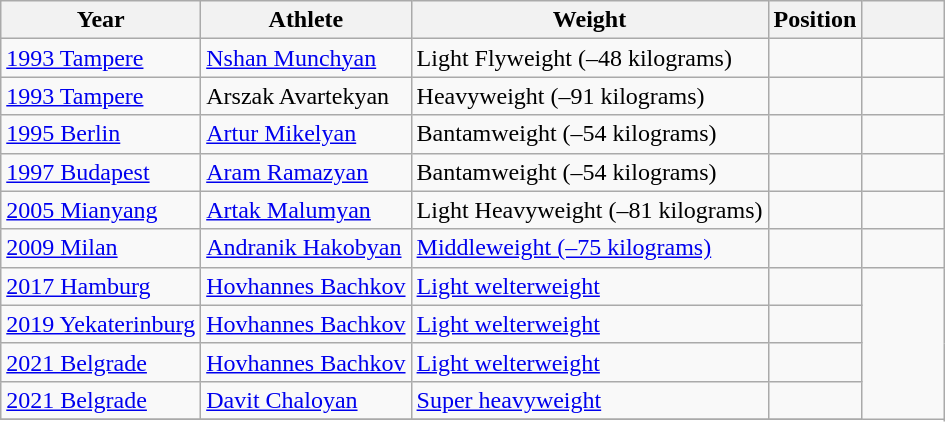<table class="wikitable sortable">
<tr>
<th>Year</th>
<th>Athlete</th>
<th>Weight</th>
<th>Position</th>
<th class="unsortable" style="width:3em"></th>
</tr>
<tr>
<td> <a href='#'>1993 Tampere</a></td>
<td><a href='#'>Nshan Munchyan</a></td>
<td>Light Flyweight (–48 kilograms)</td>
<td></td>
<td></td>
</tr>
<tr>
<td> <a href='#'>1993 Tampere</a></td>
<td>Arszak Avartekyan</td>
<td>Heavyweight (–91 kilograms)</td>
<td></td>
<td></td>
</tr>
<tr>
<td> <a href='#'>1995 Berlin</a></td>
<td><a href='#'>Artur Mikelyan</a></td>
<td>Bantamweight (–54 kilograms)</td>
<td></td>
<td></td>
</tr>
<tr>
<td> <a href='#'>1997 Budapest</a></td>
<td><a href='#'>Aram Ramazyan</a></td>
<td>Bantamweight (–54 kilograms)</td>
<td></td>
<td></td>
</tr>
<tr>
<td> <a href='#'>2005 Mianyang</a></td>
<td><a href='#'>Artak Malumyan</a></td>
<td>Light Heavyweight (–81 kilograms)</td>
<td></td>
<td></td>
</tr>
<tr>
<td> <a href='#'>2009 Milan</a></td>
<td><a href='#'>Andranik Hakobyan</a></td>
<td><a href='#'>Middleweight (–75 kilograms)</a></td>
<td></td>
<td></td>
</tr>
<tr>
<td> <a href='#'>2017 Hamburg</a></td>
<td><a href='#'>Hovhannes Bachkov</a></td>
<td><a href='#'>Light welterweight</a></td>
<td></td>
</tr>
<tr>
<td> <a href='#'>2019 Yekaterinburg</a></td>
<td><a href='#'>Hovhannes Bachkov</a></td>
<td><a href='#'>Light welterweight</a></td>
<td></td>
</tr>
<tr>
<td> <a href='#'>2021 Belgrade</a></td>
<td><a href='#'>Hovhannes Bachkov</a></td>
<td><a href='#'>Light welterweight</a></td>
<td></td>
</tr>
<tr>
<td> <a href='#'>2021 Belgrade</a></td>
<td><a href='#'>Davit Chaloyan</a></td>
<td><a href='#'>Super heavyweight</a></td>
<td></td>
</tr>
<tr>
</tr>
</table>
